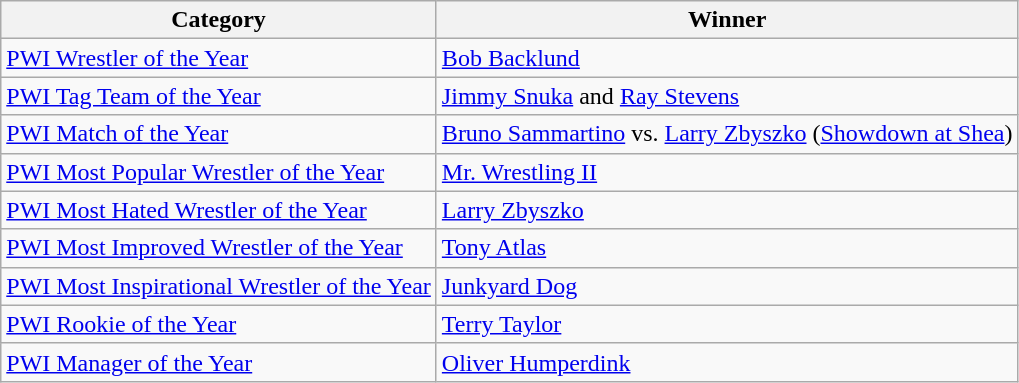<table class="wikitable">
<tr>
<th>Category</th>
<th>Winner</th>
</tr>
<tr>
<td><a href='#'>PWI Wrestler of the Year</a></td>
<td><a href='#'>Bob Backlund</a></td>
</tr>
<tr>
<td><a href='#'>PWI Tag Team of the Year</a></td>
<td><a href='#'>Jimmy Snuka</a> and <a href='#'>Ray Stevens</a></td>
</tr>
<tr>
<td><a href='#'>PWI Match of the Year</a></td>
<td><a href='#'>Bruno Sammartino</a> vs. <a href='#'>Larry Zbyszko</a> (<a href='#'>Showdown at Shea</a>)</td>
</tr>
<tr>
<td><a href='#'>PWI Most Popular Wrestler of the Year</a></td>
<td><a href='#'>Mr. Wrestling II</a></td>
</tr>
<tr>
<td><a href='#'>PWI Most Hated Wrestler of the Year</a></td>
<td><a href='#'>Larry Zbyszko</a></td>
</tr>
<tr>
<td><a href='#'>PWI Most Improved Wrestler of the Year</a></td>
<td><a href='#'>Tony Atlas</a></td>
</tr>
<tr>
<td><a href='#'>PWI Most Inspirational Wrestler of the Year</a></td>
<td><a href='#'>Junkyard Dog</a></td>
</tr>
<tr>
<td><a href='#'>PWI Rookie of the Year</a></td>
<td><a href='#'>Terry Taylor</a></td>
</tr>
<tr>
<td><a href='#'>PWI Manager of the Year</a></td>
<td><a href='#'>Oliver Humperdink</a></td>
</tr>
</table>
